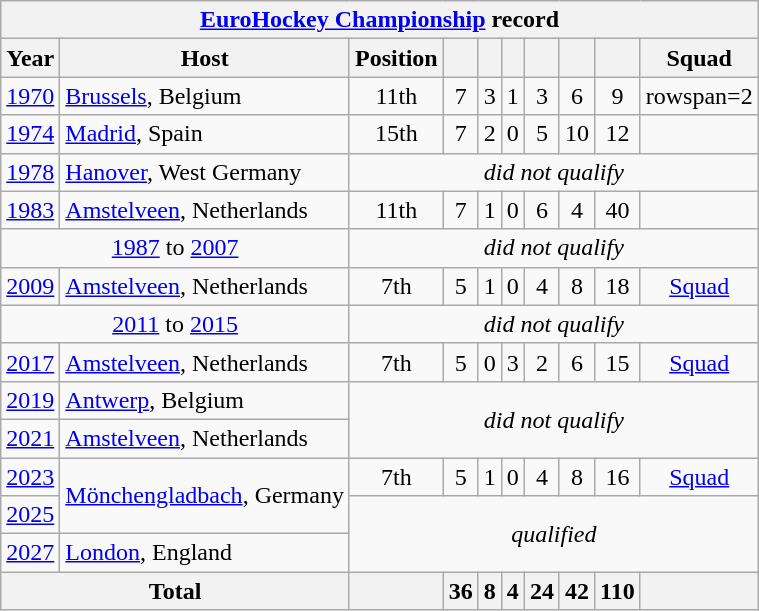<table class="wikitable" style="text-align: center;">
<tr>
<th colspan=10><a href='#'>EuroHockey Championship</a> record</th>
</tr>
<tr>
<th>Year</th>
<th>Host</th>
<th>Position</th>
<th></th>
<th></th>
<th></th>
<th></th>
<th></th>
<th></th>
<th>Squad</th>
</tr>
<tr>
<td><a href='#'>1970</a></td>
<td align=left> <a href='#'>Brussels</a>, Belgium</td>
<td>11th</td>
<td>7</td>
<td>3</td>
<td>1</td>
<td>3</td>
<td>6</td>
<td>9</td>
<td>rowspan=2 </td>
</tr>
<tr>
<td><a href='#'>1974</a></td>
<td align=left> <a href='#'>Madrid</a>, Spain</td>
<td>15th</td>
<td>7</td>
<td>2</td>
<td>0</td>
<td>5</td>
<td>10</td>
<td>12</td>
</tr>
<tr>
<td><a href='#'>1978</a></td>
<td align=left> <a href='#'>Hanover</a>, West Germany</td>
<td colspan=8><em>did not qualify</em></td>
</tr>
<tr>
<td><a href='#'>1983</a></td>
<td align=left> <a href='#'>Amstelveen</a>, Netherlands</td>
<td>11th</td>
<td>7</td>
<td>1</td>
<td>0</td>
<td>6</td>
<td>4</td>
<td>40</td>
<td></td>
</tr>
<tr>
<td colspan=2><a href='#'>1987</a> to <a href='#'>2007</a></td>
<td colspan=8><em>did not qualify</em></td>
</tr>
<tr>
<td><a href='#'>2009</a></td>
<td align=left> <a href='#'>Amstelveen</a>, Netherlands</td>
<td>7th</td>
<td>5</td>
<td>1</td>
<td>0</td>
<td>4</td>
<td>8</td>
<td>18</td>
<td><a href='#'>Squad</a></td>
</tr>
<tr>
<td colspan=2><a href='#'>2011</a> to <a href='#'>2015</a></td>
<td colspan=8><em>did not qualify</em></td>
</tr>
<tr>
<td><a href='#'>2017</a></td>
<td align=left> <a href='#'>Amstelveen</a>, Netherlands</td>
<td>7th</td>
<td>5</td>
<td>0</td>
<td>3</td>
<td>2</td>
<td>6</td>
<td>15</td>
<td><a href='#'>Squad</a></td>
</tr>
<tr>
<td><a href='#'>2019</a></td>
<td align=left> <a href='#'>Antwerp</a>, Belgium</td>
<td colspan=8 rowspan=2><em>did not qualify</em></td>
</tr>
<tr>
<td><a href='#'>2021</a></td>
<td align=left> <a href='#'>Amstelveen</a>, Netherlands</td>
</tr>
<tr>
<td><a href='#'>2023</a></td>
<td align=left rowspan=2> <a href='#'>Mönchengladbach</a>, Germany</td>
<td>7th</td>
<td>5</td>
<td>1</td>
<td>0</td>
<td>4</td>
<td>8</td>
<td>16</td>
<td><a href='#'>Squad</a></td>
</tr>
<tr>
<td><a href='#'>2025</a></td>
<td colspan=8 rowspan=2><em>qualified</em></td>
</tr>
<tr>
<td><a href='#'>2027</a></td>
<td align=left> <a href='#'>London</a>, England</td>
</tr>
<tr>
<th colspan=2>Total</th>
<th></th>
<th>36</th>
<th>8</th>
<th>4</th>
<th>24</th>
<th>42</th>
<th>110</th>
<th></th>
</tr>
</table>
